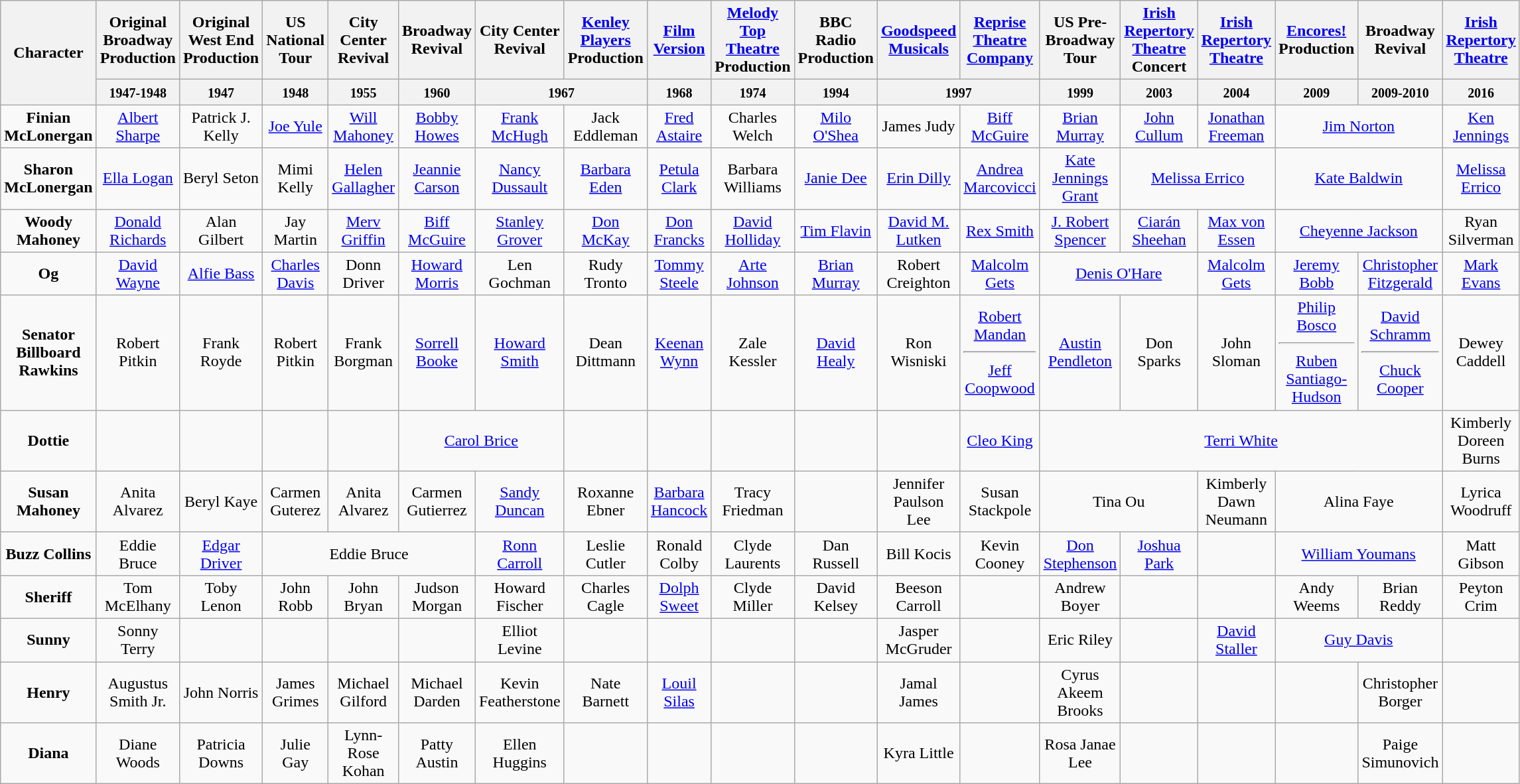<table class="wikitable" style="text-align:center" border="1">
<tr>
<th ! rowspan="2">Character</th>
<th>Original Broadway Production</th>
<th>Original West End Production</th>
<th>US National Tour</th>
<th>City Center Revival</th>
<th>Broadway Revival</th>
<th>City Center Revival</th>
<th><a href='#'>Kenley Players</a> Production</th>
<th><a href='#'>Film Version</a></th>
<th><a href='#'>Melody Top Theatre</a> Production</th>
<th>BBC Radio Production</th>
<th><a href='#'>Goodspeed Musicals</a></th>
<th><a href='#'>Reprise Theatre Company</a></th>
<th>US Pre-Broadway Tour</th>
<th><a href='#'>Irish Repertory Theatre</a> Concert</th>
<th><a href='#'>Irish Repertory Theatre</a></th>
<th><a href='#'>Encores!</a> Production</th>
<th>Broadway Revival</th>
<th><a href='#'>Irish Repertory Theatre</a></th>
</tr>
<tr>
<th><small>1947-1948</small></th>
<th><small>1947</small></th>
<th><small>1948</small></th>
<th><small>1955</small></th>
<th><small>1960</small></th>
<th colspan="2"><small>1967</small></th>
<th><small>1968</small></th>
<th><small>1974</small></th>
<th><small>1994</small></th>
<th colspan="2"><small>1997</small></th>
<th><small>1999</small></th>
<th><small>2003</small></th>
<th><small>2004</small></th>
<th><small>2009</small></th>
<th><small>2009-2010</small></th>
<th><small>2016</small></th>
</tr>
<tr>
<td><strong>Finian McLonergan</strong></td>
<td><a href='#'>Albert Sharpe</a></td>
<td>Patrick J. Kelly</td>
<td><a href='#'>Joe Yule</a></td>
<td><a href='#'>Will Mahoney</a></td>
<td><a href='#'>Bobby Howes</a></td>
<td><a href='#'>Frank McHugh</a></td>
<td>Jack Eddleman</td>
<td><a href='#'>Fred Astaire</a></td>
<td>Charles Welch</td>
<td><a href='#'>Milo O'Shea</a></td>
<td>James Judy</td>
<td><a href='#'>Biff McGuire</a></td>
<td><a href='#'>Brian Murray</a></td>
<td><a href='#'>John Cullum</a></td>
<td><a href='#'>Jonathan Freeman</a></td>
<td colspan="2"><a href='#'>Jim Norton</a></td>
<td><a href='#'>Ken Jennings</a></td>
</tr>
<tr>
<td><strong>Sharon McLonergan</strong></td>
<td><a href='#'>Ella Logan</a></td>
<td>Beryl Seton</td>
<td>Mimi Kelly</td>
<td><a href='#'>Helen Gallagher</a></td>
<td><a href='#'>Jeannie Carson</a></td>
<td><a href='#'>Nancy Dussault</a></td>
<td><a href='#'>Barbara Eden</a></td>
<td><a href='#'>Petula Clark</a></td>
<td>Barbara Williams</td>
<td><a href='#'>Janie Dee</a></td>
<td><a href='#'>Erin Dilly</a></td>
<td><a href='#'>Andrea Marcovicci</a></td>
<td><a href='#'>Kate Jennings Grant</a></td>
<td colspan="2"><a href='#'>Melissa Errico</a></td>
<td colspan="2"><a href='#'>Kate Baldwin</a></td>
<td><a href='#'>Melissa Errico</a></td>
</tr>
<tr>
<td><strong>Woody Mahoney</strong></td>
<td><a href='#'>Donald Richards</a></td>
<td>Alan Gilbert</td>
<td>Jay Martin</td>
<td><a href='#'>Merv Griffin</a></td>
<td><a href='#'>Biff McGuire</a></td>
<td><a href='#'>Stanley Grover</a></td>
<td><a href='#'>Don McKay</a></td>
<td><a href='#'>Don Francks</a></td>
<td><a href='#'>David Holliday</a></td>
<td><a href='#'>Tim Flavin</a></td>
<td><a href='#'>David M. Lutken</a></td>
<td><a href='#'>Rex Smith</a></td>
<td><a href='#'>J. Robert Spencer</a></td>
<td><a href='#'>Ciarán Sheehan</a></td>
<td><a href='#'>Max von Essen</a></td>
<td colspan="2"><a href='#'>Cheyenne Jackson</a></td>
<td>Ryan Silverman</td>
</tr>
<tr>
<td><strong>Og</strong></td>
<td><a href='#'>David Wayne</a></td>
<td><a href='#'>Alfie Bass</a></td>
<td><a href='#'>Charles Davis</a></td>
<td>Donn Driver</td>
<td><a href='#'>Howard Morris</a></td>
<td>Len Gochman</td>
<td>Rudy Tronto</td>
<td><a href='#'>Tommy Steele</a></td>
<td><a href='#'>Arte Johnson</a></td>
<td><a href='#'>Brian Murray</a></td>
<td>Robert Creighton</td>
<td><a href='#'>Malcolm Gets</a></td>
<td colspan="2"><a href='#'>Denis O'Hare</a></td>
<td><a href='#'>Malcolm Gets</a></td>
<td><a href='#'>Jeremy Bobb</a></td>
<td><a href='#'>Christopher Fitzgerald</a></td>
<td><a href='#'>Mark Evans</a></td>
</tr>
<tr>
<td><strong>Senator Billboard Rawkins</strong></td>
<td>Robert Pitkin</td>
<td>Frank Royde</td>
<td>Robert Pitkin</td>
<td>Frank Borgman</td>
<td><a href='#'>Sorrell Booke</a></td>
<td><a href='#'>Howard Smith</a></td>
<td>Dean Dittmann</td>
<td><a href='#'>Keenan Wynn</a></td>
<td>Zale Kessler</td>
<td><a href='#'>David Healy</a></td>
<td>Ron Wisniski</td>
<td><a href='#'>Robert Mandan</a><hr><a href='#'>Jeff Coopwood</a></td>
<td><a href='#'>Austin Pendleton</a></td>
<td>Don Sparks</td>
<td>John Sloman</td>
<td><a href='#'>Philip Bosco</a><hr><a href='#'>Ruben Santiago-Hudson</a></td>
<td><a href='#'>David Schramm</a><hr><a href='#'>Chuck Cooper</a></td>
<td>Dewey Caddell</td>
</tr>
<tr>
<td><strong>Dottie</strong></td>
<td></td>
<td></td>
<td></td>
<td></td>
<td colspan="2"><a href='#'>Carol Brice</a></td>
<td></td>
<td></td>
<td></td>
<td></td>
<td></td>
<td><a href='#'>Cleo King</a></td>
<td colspan="5"><a href='#'>Terri White</a></td>
<td>Kimberly Doreen Burns</td>
</tr>
<tr>
<td><strong>Susan Mahoney</strong></td>
<td>Anita Alvarez</td>
<td>Beryl Kaye</td>
<td>Carmen Guterez</td>
<td>Anita Alvarez</td>
<td>Carmen Gutierrez</td>
<td><a href='#'>Sandy Duncan</a></td>
<td>Roxanne Ebner</td>
<td><a href='#'>Barbara Hancock</a></td>
<td>Tracy Friedman</td>
<td></td>
<td>Jennifer Paulson Lee</td>
<td>Susan Stackpole</td>
<td colspan="2">Tina Ou</td>
<td>Kimberly Dawn Neumann</td>
<td colspan="2">Alina Faye</td>
<td>Lyrica Woodruff</td>
</tr>
<tr>
<td><strong>Buzz Collins</strong></td>
<td>Eddie Bruce</td>
<td><a href='#'>Edgar Driver</a></td>
<td colspan="3">Eddie Bruce</td>
<td><a href='#'>Ronn Carroll</a></td>
<td>Leslie Cutler</td>
<td>Ronald Colby</td>
<td>Clyde Laurents</td>
<td>Dan Russell</td>
<td>Bill Kocis</td>
<td>Kevin Cooney</td>
<td><a href='#'>Don Stephenson</a></td>
<td><a href='#'>Joshua Park</a></td>
<td></td>
<td colspan="2"><a href='#'>William Youmans</a></td>
<td>Matt Gibson</td>
</tr>
<tr>
<td><strong>Sheriff</strong></td>
<td>Tom McElhany</td>
<td>Toby Lenon</td>
<td>John Robb</td>
<td>John Bryan</td>
<td>Judson Morgan</td>
<td>Howard Fischer</td>
<td>Charles Cagle</td>
<td><a href='#'>Dolph Sweet</a></td>
<td>Clyde Miller</td>
<td>David Kelsey</td>
<td>Beeson Carroll</td>
<td></td>
<td>Andrew Boyer</td>
<td></td>
<td></td>
<td>Andy Weems</td>
<td>Brian Reddy</td>
<td>Peyton Crim</td>
</tr>
<tr>
<td><strong>Sunny</strong></td>
<td>Sonny Terry</td>
<td></td>
<td></td>
<td></td>
<td></td>
<td>Elliot Levine</td>
<td></td>
<td></td>
<td></td>
<td></td>
<td>Jasper McGruder</td>
<td></td>
<td>Eric Riley</td>
<td></td>
<td><a href='#'>David Staller</a></td>
<td colspan="2"><a href='#'>Guy Davis</a></td>
<td></td>
</tr>
<tr>
<td><strong>Henry</strong></td>
<td>Augustus Smith Jr.</td>
<td>John Norris</td>
<td>James Grimes</td>
<td>Michael Gilford</td>
<td>Michael Darden</td>
<td>Kevin Featherstone</td>
<td>Nate Barnett</td>
<td><a href='#'>Louil Silas</a></td>
<td></td>
<td></td>
<td>Jamal James</td>
<td></td>
<td>Cyrus Akeem Brooks</td>
<td></td>
<td></td>
<td></td>
<td>Christopher Borger</td>
<td></td>
</tr>
<tr>
<td><strong>Diana</strong></td>
<td>Diane Woods</td>
<td>Patricia Downs</td>
<td>Julie Gay</td>
<td>Lynn-Rose Kohan</td>
<td>Patty Austin</td>
<td>Ellen Huggins</td>
<td></td>
<td></td>
<td></td>
<td></td>
<td>Kyra Little</td>
<td></td>
<td>Rosa Janae Lee</td>
<td></td>
<td></td>
<td></td>
<td>Paige Simunovich</td>
<td></td>
</tr>
</table>
